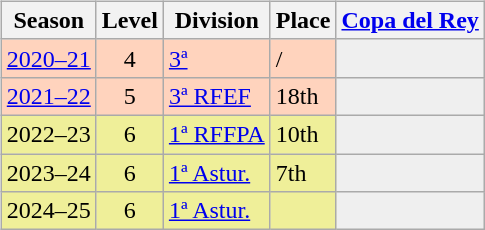<table>
<tr>
<td valign="top" width=0%><br><table class="wikitable">
<tr style="background:#f0f6fa;">
<th>Season</th>
<th>Level</th>
<th>Division</th>
<th>Place</th>
<th><a href='#'>Copa del Rey</a></th>
</tr>
<tr>
<td style="background:#FFD3BD;"><a href='#'>2020–21</a></td>
<td style="background:#FFD3BD;" align="center">4</td>
<td style="background:#FFD3BD;"><a href='#'>3ª</a></td>
<td style="background:#FFD3BD;"> / </td>
<th style="background:#efefef;"></th>
</tr>
<tr>
<td style="background:#FFD3BD;"><a href='#'>2021–22</a></td>
<td style="background:#FFD3BD;" align="center">5</td>
<td style="background:#FFD3BD;"><a href='#'>3ª RFEF</a></td>
<td style="background:#FFD3BD;">18th</td>
<th style="background:#efefef;"></th>
</tr>
<tr>
<td style="background:#EFEF99;">2022–23</td>
<td style="background:#EFEF99;" align="center">6</td>
<td style="background:#EFEF99;"><a href='#'>1ª RFFPA</a></td>
<td style="background:#EFEF99;">10th</td>
<th style="background:#efefef;"></th>
</tr>
<tr>
<td style="background:#EFEF99;">2023–24</td>
<td style="background:#EFEF99;" align="center">6</td>
<td style="background:#EFEF99;"><a href='#'>1ª Astur.</a></td>
<td style="background:#EFEF99;">7th</td>
<th style="background:#efefef;"></th>
</tr>
<tr>
<td style="background:#EFEF99;">2024–25</td>
<td style="background:#EFEF99;" align="center">6</td>
<td style="background:#EFEF99;"><a href='#'>1ª Astur.</a></td>
<td style="background:#EFEF99;"></td>
<th style="background:#efefef;"></th>
</tr>
</table>
</td>
</tr>
</table>
